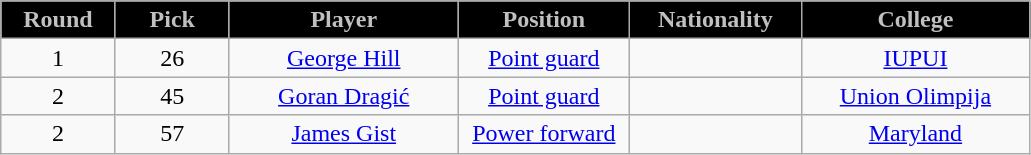<table class="wikitable sortable sortable">
<tr>
<th style="background:#000000; color:silver" width="10%">Round</th>
<th style="background:#000000; color:silver" width="10%">Pick</th>
<th style="background:#000000; color:silver" width="20%">Player</th>
<th style="background:#000000; color:silver" width="15%">Position</th>
<th style="background:#000000; color:silver" width="15%">Nationality</th>
<th style="background:#000000; color:silver" width="20%">College</th>
</tr>
<tr style="text-align: center">
<td>1</td>
<td>26</td>
<td><a href='#'>George Hill</a></td>
<td><a href='#'>Point guard</a></td>
<td></td>
<td><a href='#'>IUPUI</a></td>
</tr>
<tr style="text-align: center">
<td>2</td>
<td>45</td>
<td><a href='#'>Goran Dragić</a></td>
<td><a href='#'>Point guard</a></td>
<td></td>
<td><a href='#'>Union Olimpija</a></td>
</tr>
<tr style="text-align: center">
<td>2</td>
<td>57</td>
<td><a href='#'>James Gist</a></td>
<td><a href='#'>Power forward</a></td>
<td></td>
<td><a href='#'>Maryland</a></td>
</tr>
</table>
